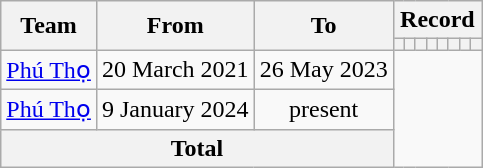<table class=wikitable style=text-align:center>
<tr>
<th rowspan=2>Team</th>
<th rowspan=2>From</th>
<th rowspan=2>To</th>
<th colspan=8>Record</th>
</tr>
<tr>
<th></th>
<th></th>
<th></th>
<th></th>
<th></th>
<th></th>
<th></th>
<th></th>
</tr>
<tr>
<td align=left><a href='#'>Phú Thọ</a></td>
<td align=left>20 March 2021</td>
<td align=left>26 May 2023<br></td>
</tr>
<tr>
<td align=left><a href='#'>Phú Thọ</a></td>
<td>9 January 2024</td>
<td>present<br></td>
</tr>
<tr>
<th colspan=3>Total<br></th>
</tr>
</table>
